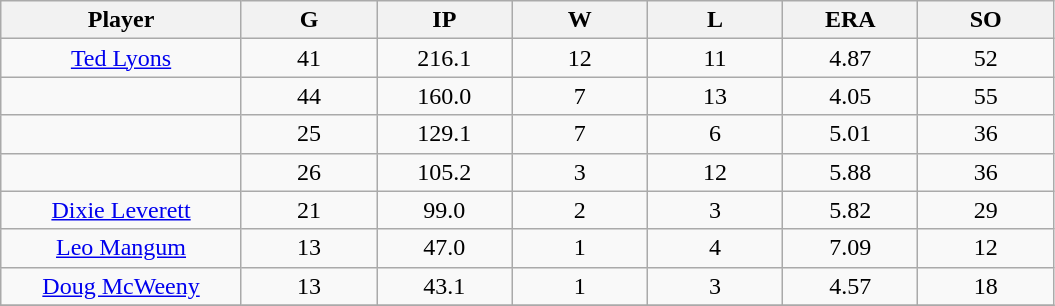<table class="wikitable sortable">
<tr>
<th bgcolor="#DDDDFF" width="16%">Player</th>
<th bgcolor="#DDDDFF" width="9%">G</th>
<th bgcolor="#DDDDFF" width="9%">IP</th>
<th bgcolor="#DDDDFF" width="9%">W</th>
<th bgcolor="#DDDDFF" width="9%">L</th>
<th bgcolor="#DDDDFF" width="9%">ERA</th>
<th bgcolor="#DDDDFF" width="9%">SO</th>
</tr>
<tr align="center">
<td><a href='#'>Ted Lyons</a></td>
<td>41</td>
<td>216.1</td>
<td>12</td>
<td>11</td>
<td>4.87</td>
<td>52</td>
</tr>
<tr align=center>
<td></td>
<td>44</td>
<td>160.0</td>
<td>7</td>
<td>13</td>
<td>4.05</td>
<td>55</td>
</tr>
<tr align="center">
<td></td>
<td>25</td>
<td>129.1</td>
<td>7</td>
<td>6</td>
<td>5.01</td>
<td>36</td>
</tr>
<tr align="center">
<td></td>
<td>26</td>
<td>105.2</td>
<td>3</td>
<td>12</td>
<td>5.88</td>
<td>36</td>
</tr>
<tr align="center">
<td><a href='#'>Dixie Leverett</a></td>
<td>21</td>
<td>99.0</td>
<td>2</td>
<td>3</td>
<td>5.82</td>
<td>29</td>
</tr>
<tr align=center>
<td><a href='#'>Leo Mangum</a></td>
<td>13</td>
<td>47.0</td>
<td>1</td>
<td>4</td>
<td>7.09</td>
<td>12</td>
</tr>
<tr align=center>
<td><a href='#'>Doug McWeeny</a></td>
<td>13</td>
<td>43.1</td>
<td>1</td>
<td>3</td>
<td>4.57</td>
<td>18</td>
</tr>
<tr align=center>
</tr>
</table>
